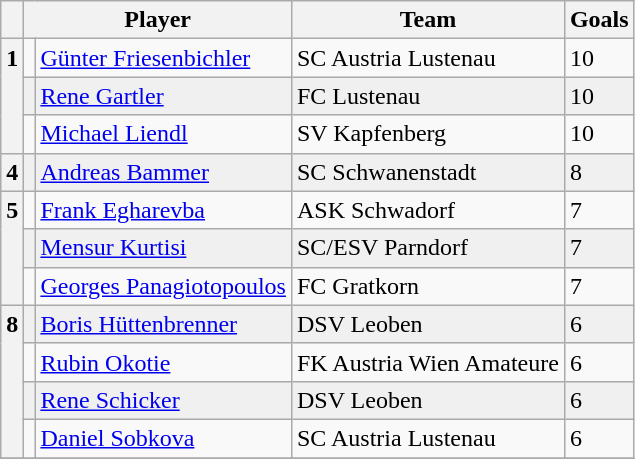<table class="wikitable sortable">
<tr>
<th></th>
<th colspan=2>Player</th>
<th>Team</th>
<th>Goals</th>
</tr>
<tr>
<th rowspan=3 style="vertical-align:top">1</th>
<td></td>
<td><a href='#'>Günter Friesenbichler</a></td>
<td>SC Austria Lustenau</td>
<td>10</td>
</tr>
<tr style="background:#F0F0F0;">
<td></td>
<td><a href='#'>Rene Gartler</a></td>
<td>FC Lustenau</td>
<td>10</td>
</tr>
<tr>
<td></td>
<td><a href='#'>Michael Liendl</a></td>
<td>SV Kapfenberg</td>
<td>10</td>
</tr>
<tr style="background:#F0F0F0;">
<th>4</th>
<td></td>
<td><a href='#'>Andreas Bammer</a></td>
<td>SC Schwanenstadt</td>
<td>8</td>
</tr>
<tr>
<th rowspan=3 style="vertical-align:top">5</th>
<td></td>
<td><a href='#'>Frank Egharevba</a></td>
<td>ASK Schwadorf</td>
<td>7</td>
</tr>
<tr style="background:#F0F0F0;">
<td></td>
<td><a href='#'>Mensur Kurtisi</a></td>
<td>SC/ESV Parndorf</td>
<td>7</td>
</tr>
<tr>
<td></td>
<td><a href='#'>Georges Panagiotopoulos</a></td>
<td>FC Gratkorn</td>
<td>7</td>
</tr>
<tr style="background:#F0F0F0;">
<th rowspan=4 style="vertical-align:top">8</th>
<td></td>
<td><a href='#'>Boris Hüttenbrenner</a></td>
<td>DSV Leoben</td>
<td>6</td>
</tr>
<tr>
<td></td>
<td><a href='#'>Rubin Okotie</a></td>
<td>FK Austria Wien Amateure</td>
<td>6</td>
</tr>
<tr style="background:#F0F0F0;">
<td></td>
<td><a href='#'>Rene Schicker</a></td>
<td>DSV Leoben</td>
<td>6</td>
</tr>
<tr>
<td></td>
<td><a href='#'>Daniel Sobkova</a></td>
<td>SC Austria Lustenau</td>
<td>6</td>
</tr>
<tr style="background:#F0F0F0;">
</tr>
</table>
